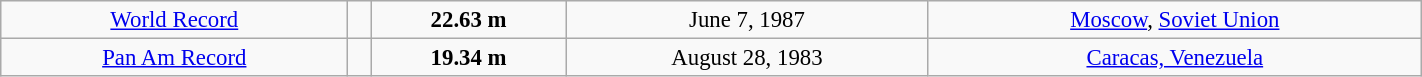<table class="wikitable" style=" text-align:center; font-size:95%;" width="75%">
<tr>
<td><a href='#'>World Record</a></td>
<td></td>
<td><strong>22.63 m </strong></td>
<td>June 7, 1987</td>
<td> <a href='#'>Moscow</a>, <a href='#'>Soviet Union</a></td>
</tr>
<tr>
<td><a href='#'>Pan Am Record</a></td>
<td></td>
<td><strong>19.34 m </strong></td>
<td>August 28, 1983</td>
<td> <a href='#'>Caracas, Venezuela</a></td>
</tr>
</table>
